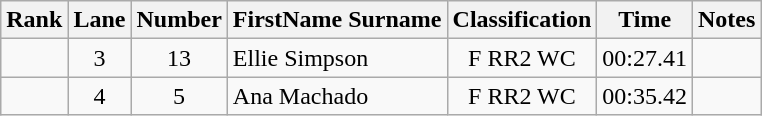<table class="wikitable sortable" style="text-align:center">
<tr>
<th>Rank</th>
<th>Lane</th>
<th>Number</th>
<th>FirstName Surname</th>
<th>Classification</th>
<th>Time</th>
<th>Notes</th>
</tr>
<tr>
<td></td>
<td>3</td>
<td>13</td>
<td style="text-align:left"> Ellie Simpson</td>
<td>F RR2 WC</td>
<td>00:27.41</td>
<td></td>
</tr>
<tr>
<td></td>
<td>4</td>
<td>5</td>
<td style="text-align:left"> Ana Machado</td>
<td>F RR2 WC</td>
<td>00:35.42</td>
<td></td>
</tr>
</table>
